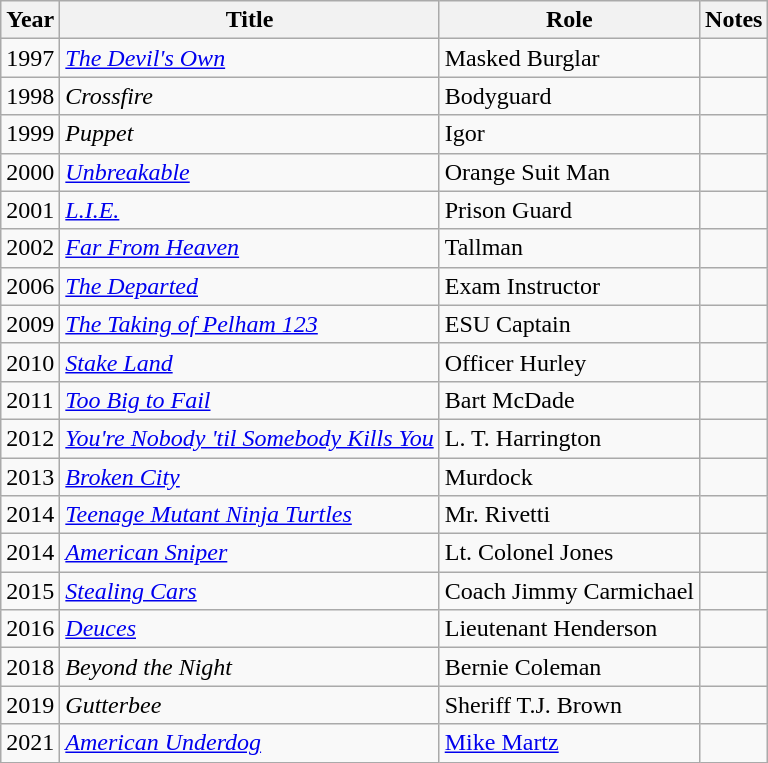<table class="wikitable sortable">
<tr>
<th>Year</th>
<th>Title</th>
<th>Role</th>
<th>Notes</th>
</tr>
<tr>
<td>1997</td>
<td><em><a href='#'>The Devil's Own</a></em></td>
<td>Masked Burglar</td>
<td></td>
</tr>
<tr>
<td>1998</td>
<td><em>Crossfire</em></td>
<td>Bodyguard</td>
<td></td>
</tr>
<tr>
<td>1999</td>
<td><em>Puppet</em></td>
<td>Igor</td>
<td></td>
</tr>
<tr>
<td>2000</td>
<td><em><a href='#'>Unbreakable</a></em></td>
<td>Orange Suit Man</td>
<td></td>
</tr>
<tr>
<td>2001</td>
<td><em><a href='#'>L.I.E.</a></em></td>
<td>Prison Guard</td>
<td></td>
</tr>
<tr>
<td>2002</td>
<td><em><a href='#'>Far From Heaven</a></em></td>
<td>Tallman</td>
<td></td>
</tr>
<tr>
<td>2006</td>
<td><em><a href='#'>The Departed</a></em></td>
<td>Exam Instructor</td>
<td></td>
</tr>
<tr>
<td>2009</td>
<td><em><a href='#'>The Taking of Pelham 123</a></em></td>
<td>ESU Captain</td>
<td></td>
</tr>
<tr>
<td>2010</td>
<td><em><a href='#'>Stake Land</a></em></td>
<td>Officer Hurley</td>
<td></td>
</tr>
<tr>
<td>2011</td>
<td><em><a href='#'>Too Big to Fail</a></em></td>
<td>Bart McDade</td>
<td></td>
</tr>
<tr>
<td>2012</td>
<td><em><a href='#'>You're Nobody 'til Somebody Kills You</a></em></td>
<td>L. T. Harrington</td>
<td></td>
</tr>
<tr>
<td>2013</td>
<td><em><a href='#'>Broken City</a></em></td>
<td>Murdock</td>
<td></td>
</tr>
<tr>
<td>2014</td>
<td><em><a href='#'>Teenage Mutant Ninja Turtles</a></em></td>
<td>Mr. Rivetti</td>
<td></td>
</tr>
<tr>
<td>2014</td>
<td><em><a href='#'>American Sniper</a></em></td>
<td>Lt. Colonel Jones</td>
<td></td>
</tr>
<tr>
<td>2015</td>
<td><em><a href='#'>Stealing Cars</a></em></td>
<td>Coach Jimmy Carmichael</td>
<td></td>
</tr>
<tr>
<td>2016</td>
<td><em><a href='#'>Deuces</a></em></td>
<td>Lieutenant Henderson</td>
<td></td>
</tr>
<tr>
<td>2018</td>
<td><em>Beyond the Night</em></td>
<td>Bernie Coleman</td>
<td></td>
</tr>
<tr>
<td>2019</td>
<td><em>Gutterbee</em></td>
<td>Sheriff T.J. Brown</td>
<td></td>
</tr>
<tr>
<td>2021</td>
<td><em><a href='#'>American Underdog</a></em></td>
<td><a href='#'>Mike Martz</a></td>
<td></td>
</tr>
</table>
